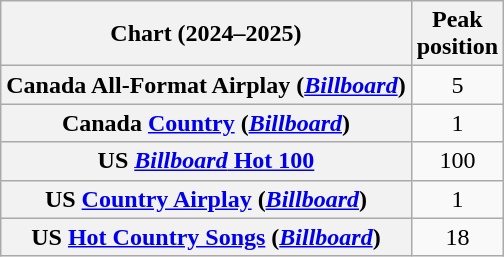<table class="wikitable sortable plainrowheaders" style="text-align:center">
<tr>
<th scope="col">Chart (2024–2025)</th>
<th scope="col">Peak<br>position</th>
</tr>
<tr>
<th scope="row">Canada All-Format Airplay (<em><a href='#'>Billboard</a></em>)</th>
<td>5</td>
</tr>
<tr>
<th scope="row">Canada <a href='#'>Country</a> (<em><a href='#'>Billboard</a></em>)</th>
<td>1</td>
</tr>
<tr>
<th scope="row">US <a href='#'><em>Billboard</em> Hot 100</a></th>
<td>100</td>
</tr>
<tr>
<th scope="row">US <a href='#'>Country Airplay</a> (<em><a href='#'>Billboard</a></em>)</th>
<td>1</td>
</tr>
<tr>
<th scope="row">US <a href='#'>Hot Country Songs</a> (<em><a href='#'>Billboard</a></em>)</th>
<td>18</td>
</tr>
</table>
